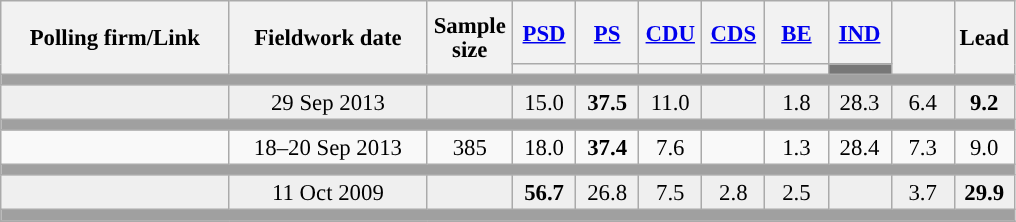<table class="wikitable collapsible sortable" style="text-align:center; font-size:95%; line-height:16px;">
<tr style="height:42px;">
<th style="width:145px;" rowspan="2">Polling firm/Link</th>
<th style="width:125px;" rowspan="2">Fieldwork date</th>
<th class="unsortable" style="width:50px;" rowspan="2">Sample size</th>
<th class="unsortable" style="width:35px;"><a href='#'>PSD</a></th>
<th class="unsortable" style="width:35px;"><a href='#'>PS</a></th>
<th class="unsortable" style="width:35px;"><a href='#'>CDU</a></th>
<th class="unsortable" style="width:35px;"><a href='#'>CDS</a></th>
<th class="unsortable" style="width:35px;"><a href='#'>BE</a></th>
<th class="unsortable" style="width:35px;"><a href='#'>IND</a></th>
<th class="unsortable" style="width:35px;" rowspan="2"></th>
<th class="unsortable" style="width:30px;" rowspan="2">Lead</th>
</tr>
<tr>
<th class="unsortable" style="color:inherit;background:"></th>
<th class="unsortable" style="color:inherit;background:"></th>
<th class="unsortable" style="color:inherit;background:"></th>
<th class="unsortable" style="color:inherit;background:"></th>
<th class="unsortable" style="color:inherit;background:"></th>
<th class="unsortable" style="color:inherit;background:#777777;"></th>
</tr>
<tr>
<td colspan="13" style="background:#A0A0A0"></td>
</tr>
<tr style="background:#EFEFEF;">
<td><strong></strong></td>
<td data-sort-value="2019-10-06">29 Sep 2013</td>
<td></td>
<td>15.0<br></td>
<td><strong>37.5</strong><br></td>
<td>11.0<br></td>
<td></td>
<td>1.8<br></td>
<td>28.3<br></td>
<td>6.4</td>
<td style="background:"><strong>9.2</strong></td>
</tr>
<tr>
<td colspan="13" style="background:#A0A0A0"></td>
</tr>
<tr>
<td align="center"></td>
<td align="center">18–20 Sep 2013</td>
<td>385</td>
<td align="center">18.0</td>
<td align="center" ><strong>37.4</strong></td>
<td align="center">7.6</td>
<td></td>
<td align="center">1.3</td>
<td align="center">28.4</td>
<td align="center">7.3</td>
<td style="background:">9.0</td>
</tr>
<tr>
<td colspan="13" style="background:#A0A0A0"></td>
</tr>
<tr style="background:#EFEFEF;">
<td><strong></strong></td>
<td data-sort-value="2019-10-06">11 Oct 2009</td>
<td></td>
<td><strong>56.7</strong><br></td>
<td>26.8<br></td>
<td>7.5<br></td>
<td>2.8<br></td>
<td>2.5<br></td>
<td></td>
<td>3.7</td>
<td style="background:"><strong>29.9</strong></td>
</tr>
<tr>
<td colspan="13" style="background:#A0A0A0"></td>
</tr>
<tr>
</tr>
</table>
